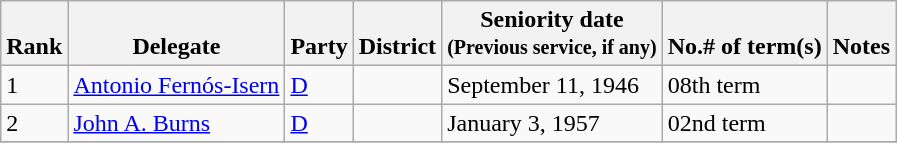<table class="wikitable sortable">
<tr valign=bottom>
<th>Rank</th>
<th>Delegate</th>
<th>Party</th>
<th>District</th>
<th>Seniority date<br><small>(Previous service, if any)</small><br></th>
<th>No.# of term(s)</th>
<th>Notes</th>
</tr>
<tr>
<td>1</td>
<td><a href='#'>Antonio Fernós-Isern</a></td>
<td><a href='#'>D</a></td>
<td></td>
<td>September 11, 1946</td>
<td>08th term</td>
<td></td>
</tr>
<tr>
<td>2</td>
<td><a href='#'>John A. Burns</a></td>
<td><a href='#'>D</a></td>
<td></td>
<td>January 3, 1957</td>
<td>02nd term</td>
<td></td>
</tr>
<tr>
</tr>
</table>
